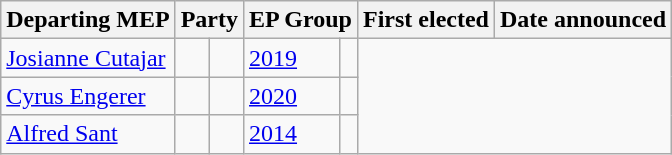<table class="wikitable sortable">
<tr>
<th>Departing MEP</th>
<th colspan="2">Party</th>
<th colspan="2">EP Group</th>
<th>First elected</th>
<th>Date announced</th>
</tr>
<tr>
<td><a href='#'>Josianne Cutajar</a></td>
<td></td>
<td></td>
<td><a href='#'>2019</a></td>
<td></td>
</tr>
<tr>
<td><a href='#'>Cyrus Engerer</a></td>
<td></td>
<td></td>
<td><a href='#'>2020</a></td>
<td></td>
</tr>
<tr>
<td><a href='#'>Alfred Sant</a></td>
<td></td>
<td></td>
<td><a href='#'>2014</a></td>
<td></td>
</tr>
</table>
